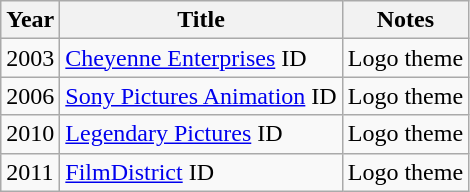<table class="wikitable">
<tr>
<th>Year</th>
<th>Title</th>
<th>Notes</th>
</tr>
<tr>
<td>2003</td>
<td><a href='#'>Cheyenne Enterprises</a> ID</td>
<td>Logo theme</td>
</tr>
<tr>
<td>2006</td>
<td><a href='#'>Sony Pictures Animation</a> ID</td>
<td>Logo theme</td>
</tr>
<tr>
<td>2010</td>
<td><a href='#'>Legendary Pictures</a> ID</td>
<td>Logo theme</td>
</tr>
<tr>
<td>2011</td>
<td><a href='#'>FilmDistrict</a> ID</td>
<td>Logo theme</td>
</tr>
</table>
